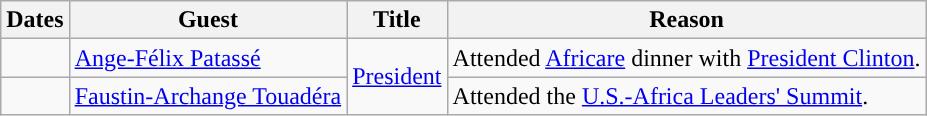<table class="wikitable sortable">
<tr>
<th>Dates</th>
<th>Guest</th>
<th>Title</th>
<th>Reason</th>
</tr>
<tr>
<td></td>
<td><a href='#'>Ange-Félix Patassé</a></td>
<td rowspan=2><a href='#'>President</a></td>
<td>Attended <a href='#'>Africare</a> dinner with <a href='#'>President Clinton</a>.</td>
</tr>
<tr>
<td></td>
<td><a href='#'>Faustin-Archange Touadéra</a></td>
<td>Attended the <a href='#'>U.S.-Africa Leaders' Summit</a>.</td>
</tr>
</table>
